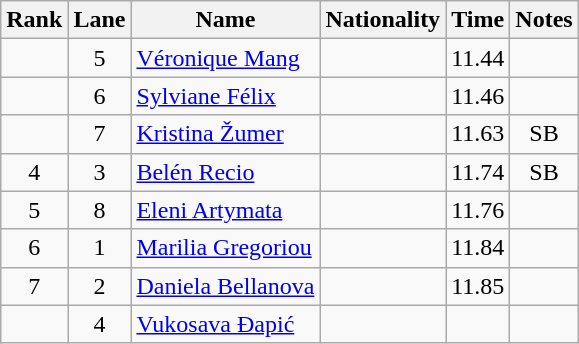<table class="wikitable sortable" style="text-align:center">
<tr>
<th>Rank</th>
<th>Lane</th>
<th>Name</th>
<th>Nationality</th>
<th>Time</th>
<th>Notes</th>
</tr>
<tr>
<td></td>
<td>5</td>
<td align=left><a href='#'>Véronique Mang</a></td>
<td align=left></td>
<td>11.44</td>
<td></td>
</tr>
<tr>
<td></td>
<td>6</td>
<td align=left><a href='#'>Sylviane Félix</a></td>
<td align=left></td>
<td>11.46</td>
<td></td>
</tr>
<tr>
<td></td>
<td>7</td>
<td align=left><a href='#'>Kristina Žumer</a></td>
<td align=left></td>
<td>11.63</td>
<td>SB</td>
</tr>
<tr>
<td>4</td>
<td>3</td>
<td align=left><a href='#'>Belén Recio</a></td>
<td align=left></td>
<td>11.74</td>
<td>SB</td>
</tr>
<tr>
<td>5</td>
<td>8</td>
<td align=left><a href='#'>Eleni Artymata</a></td>
<td align=left></td>
<td>11.76</td>
<td></td>
</tr>
<tr>
<td>6</td>
<td>1</td>
<td align=left><a href='#'>Marilia Gregoriou</a></td>
<td align=left></td>
<td>11.84</td>
<td></td>
</tr>
<tr>
<td>7</td>
<td>2</td>
<td align=left><a href='#'>Daniela Bellanova</a></td>
<td align=left></td>
<td>11.85</td>
<td></td>
</tr>
<tr>
<td></td>
<td>4</td>
<td align=left><a href='#'>Vukosava Đapić</a></td>
<td align=left></td>
<td></td>
<td></td>
</tr>
</table>
